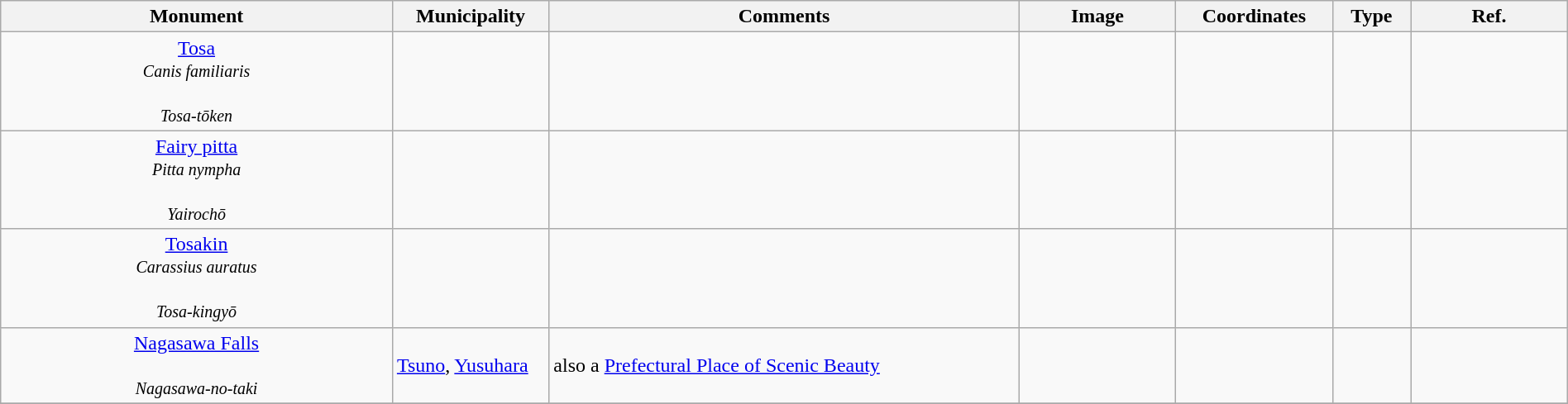<table class="wikitable sortable"  style="width:100%;">
<tr>
<th width="25%" align="left">Monument</th>
<th width="10%" align="left">Municipality</th>
<th width="30%" align="left" class="unsortable">Comments</th>
<th width="10%" align="left" class="unsortable">Image</th>
<th width="10%" align="left" class="unsortable">Coordinates</th>
<th width="5%" align="left">Type</th>
<th width="10%" align="left" class="unsortable">Ref.</th>
</tr>
<tr>
<td align="center"><a href='#'>Tosa</a><br><small><em>Canis familiaris</em></small><br><br><small><em>Tosa-tōken</em></small></td>
<td></td>
<td></td>
<td></td>
<td></td>
<td></td>
<td></td>
</tr>
<tr>
<td align="center"><a href='#'>Fairy pitta</a><br><small><em>Pitta nympha</em></small><br><br><small><em>Yairochō</em></small></td>
<td></td>
<td></td>
<td></td>
<td></td>
<td></td>
<td></td>
</tr>
<tr>
<td align="center"><a href='#'>Tosakin</a><br><small><em>Carassius auratus</em></small><br><br><small><em>Tosa-kingyō</em></small></td>
<td></td>
<td></td>
<td></td>
<td></td>
<td></td>
<td></td>
</tr>
<tr>
<td align="center"><a href='#'>Nagasawa Falls</a><br><br><small><em>Nagasawa-no-taki</em></small></td>
<td><a href='#'>Tsuno</a>, <a href='#'>Yusuhara</a></td>
<td>also a <a href='#'>Prefectural Place of Scenic Beauty</a></td>
<td></td>
<td></td>
<td></td>
<td></td>
</tr>
<tr>
</tr>
</table>
